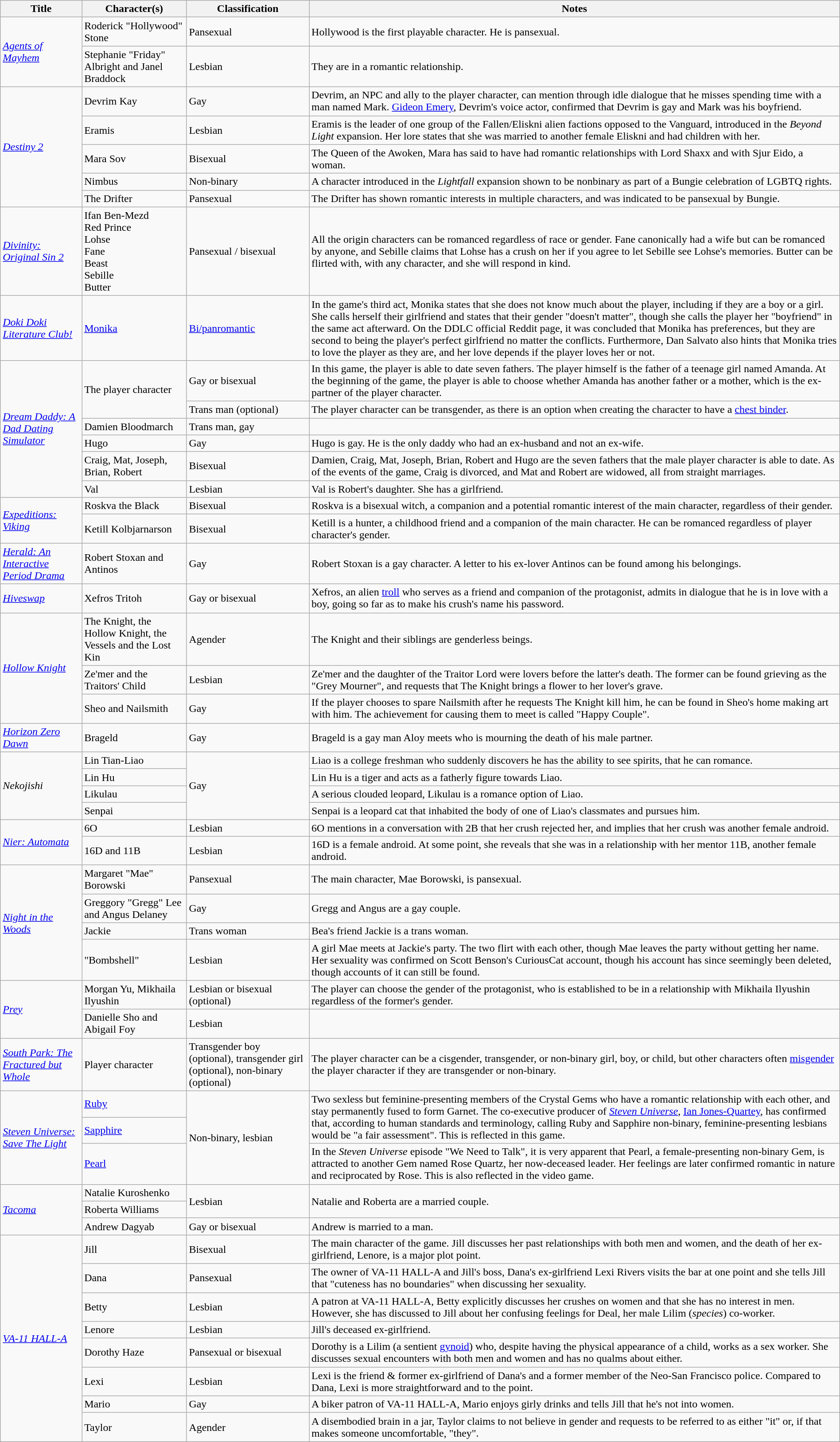<table class="wikitable sortable" style="width: 100%">
<tr>
<th>Title</th>
<th>Character(s)</th>
<th>Classification</th>
<th>Notes</th>
</tr>
<tr>
<td rowspan="2"><em><a href='#'>Agents of Mayhem</a></em></td>
<td>Roderick "Hollywood" Stone</td>
<td>Pansexual</td>
<td>Hollywood is the first playable character. He is pansexual.</td>
</tr>
<tr>
<td>Stephanie "Friday" Albright and Janel Braddock</td>
<td>Lesbian</td>
<td>They are in a romantic relationship.</td>
</tr>
<tr>
<td rowspan="5"><em><a href='#'>Destiny 2</a></em></td>
<td>Devrim Kay</td>
<td>Gay</td>
<td>Devrim, an NPC and ally to the player character, can mention through idle dialogue that he misses spending time with a man named Mark. <a href='#'>Gideon Emery</a>, Devrim's voice actor, confirmed that Devrim is gay and Mark was his boyfriend.</td>
</tr>
<tr>
<td>Eramis</td>
<td>Lesbian</td>
<td>Eramis is the leader of one group of the Fallen/Eliskni alien factions opposed to the Vanguard, introduced in the <em>Beyond Light</em> expansion. Her lore states that she was married to another female Eliskni and had children with her.</td>
</tr>
<tr>
<td>Mara Sov</td>
<td>Bisexual</td>
<td>The Queen of the Awoken, Mara has said to have had romantic relationships with Lord Shaxx and with Sjur Eido, a woman.</td>
</tr>
<tr>
<td>Nimbus</td>
<td>Non-binary</td>
<td>A character introduced in the <em>Lightfall</em> expansion shown to be nonbinary as part of a Bungie celebration of LGBTQ rights.</td>
</tr>
<tr>
<td>The Drifter</td>
<td>Pansexual</td>
<td>The Drifter has shown romantic interests in multiple characters, and was indicated to be pansexual by Bungie.</td>
</tr>
<tr>
<td><em><a href='#'>Divinity: Original Sin 2</a></em></td>
<td>Ifan Ben-Mezd<br>Red Prince<br>Lohse<br>Fane<br>Beast<br>Sebille<br>Butter</td>
<td>Pansexual / bisexual</td>
<td>All the origin characters can be romanced regardless of race or gender. Fane canonically had a wife but can be romanced by anyone, and Sebille claims that Lohse has a crush on her if you agree to let Sebille see Lohse's memories. Butter can be flirted with, with any character, and she will respond in kind.</td>
</tr>
<tr>
<td><em><a href='#'>Doki Doki Literature Club!</a></em></td>
<td><a href='#'>Monika</a></td>
<td><a href='#'>Bi/panromantic</a></td>
<td>In the game's third act, Monika states that she does not know much about the player, including if they are a boy or a girl. She calls herself their girlfriend and states that their gender "doesn't matter", though she calls the player her "boyfriend" in the same act afterward. On the DDLC official Reddit page, it was concluded that Monika has preferences, but they are second to being the player's perfect girlfriend no matter the conflicts. Furthermore, Dan Salvato also hints that Monika tries to love the player as they are, and her love depends if the player loves her or not.</td>
</tr>
<tr>
<td rowspan="6"><em><a href='#'>Dream Daddy: A Dad Dating Simulator</a></em></td>
<td rowspan="2">The player character</td>
<td>Gay or bisexual</td>
<td>In this game, the player is able to date seven fathers. The player himself is the father of a teenage girl named Amanda. At the beginning of the game, the player is able to choose whether Amanda has another father or a mother, which is the ex-partner of the player character.</td>
</tr>
<tr>
<td>Trans man (optional)</td>
<td>The player character can be transgender, as there is an option when creating the character to have a <a href='#'>chest binder</a>.</td>
</tr>
<tr>
<td>Damien Bloodmarch</td>
<td>Trans man, gay</td>
<td></td>
</tr>
<tr>
<td>Hugo</td>
<td>Gay</td>
<td>Hugo is gay. He is the only daddy who had an ex-husband and not an ex-wife.</td>
</tr>
<tr>
<td>Craig, Mat, Joseph, Brian, Robert</td>
<td>Bisexual</td>
<td>Damien, Craig, Mat, Joseph, Brian, Robert and Hugo are the seven fathers that the male player character is able to date. As of the events of the game, Craig is divorced, and Mat and Robert are widowed, all from straight marriages.</td>
</tr>
<tr>
<td>Val</td>
<td>Lesbian</td>
<td>Val is Robert's daughter. She has a girlfriend.</td>
</tr>
<tr>
<td rowspan="2"><em><a href='#'>Expeditions: Viking</a></em></td>
<td>Roskva the Black</td>
<td>Bisexual</td>
<td>Roskva is a bisexual witch, a companion and a potential romantic interest of the main character, regardless of their gender.</td>
</tr>
<tr>
<td>Ketill Kolbjarnarson</td>
<td>Bisexual</td>
<td>Ketill is a hunter, a childhood friend and a companion of the main character. He can be romanced regardless of player character's gender.</td>
</tr>
<tr>
<td><em><a href='#'>Herald: An Interactive Period Drama</a></em></td>
<td>Robert Stoxan and Antinos</td>
<td>Gay</td>
<td>Robert Stoxan is a gay character. A letter to his ex-lover Antinos can be found among his belongings.</td>
</tr>
<tr>
<td><em><a href='#'>Hiveswap</a></em></td>
<td>Xefros Tritoh</td>
<td>Gay or bisexual</td>
<td>Xefros, an alien <a href='#'>troll</a> who serves as a friend and companion of the protagonist, admits in dialogue that he is in love with a boy, going so far as to make his crush's name his password.</td>
</tr>
<tr>
<td rowspan="3"><em><a href='#'>Hollow Knight</a></em></td>
<td>The Knight, the Hollow Knight, the Vessels and the Lost Kin</td>
<td>Agender</td>
<td>The Knight and their siblings are genderless beings.</td>
</tr>
<tr>
<td>Ze'mer and the Traitors' Child</td>
<td>Lesbian</td>
<td>Ze'mer and the daughter of the Traitor Lord were lovers before the latter's death. The former can be found grieving as the "Grey Mourner", and requests that The Knight brings a flower to her lover's grave.</td>
</tr>
<tr>
<td>Sheo and Nailsmith</td>
<td>Gay</td>
<td>If the player chooses to spare Nailsmith after he requests The Knight kill him, he can be found in Sheo's home making art with him. The achievement for causing them to meet is called "Happy Couple".</td>
</tr>
<tr>
<td><em><a href='#'>Horizon Zero Dawn</a></em></td>
<td>Brageld</td>
<td>Gay</td>
<td>Brageld is a gay man Aloy meets who is mourning the death of his male partner.</td>
</tr>
<tr>
<td rowspan="4"><em>Nekojishi</em></td>
<td>Lin Tian-Liao</td>
<td rowspan="4">Gay</td>
<td>Liao is a college freshman who suddenly discovers he has the ability to see spirits, that he can romance.</td>
</tr>
<tr>
<td>Lin Hu</td>
<td>Lin Hu is a tiger and acts as a fatherly figure towards Liao.</td>
</tr>
<tr>
<td>Likulau</td>
<td>A serious clouded leopard, Likulau is a romance option of Liao.</td>
</tr>
<tr>
<td>Senpai</td>
<td>Senpai is a leopard cat that inhabited the body of one of Liao's classmates and pursues him.</td>
</tr>
<tr>
<td rowspan="2"><em><a href='#'>Nier: Automata</a></em></td>
<td>6O</td>
<td>Lesbian</td>
<td>6O mentions in a conversation with 2B that her crush rejected her, and implies that her crush was another female android.</td>
</tr>
<tr>
<td>16D and 11B</td>
<td>Lesbian</td>
<td>16D is a female android. At some point, she reveals that she was in a relationship with her mentor 11B, another female android.</td>
</tr>
<tr>
<td rowspan="4"><em><a href='#'>Night in the Woods</a></em></td>
<td>Margaret "Mae" Borowski</td>
<td>Pansexual</td>
<td>The main character, Mae Borowski, is pansexual.</td>
</tr>
<tr>
<td>Greggory "Gregg" Lee and Angus Delaney</td>
<td>Gay</td>
<td>Gregg and Angus are a gay couple.</td>
</tr>
<tr>
<td>Jackie</td>
<td>Trans woman</td>
<td>Bea's friend Jackie is a trans woman.</td>
</tr>
<tr>
<td>"Bombshell"</td>
<td>Lesbian</td>
<td>A girl Mae meets at Jackie's party. The two flirt with each other, though Mae leaves the party without getting her name. Her sexuality was confirmed on Scott Benson's CuriousCat account, though his account has since seemingly been deleted, though accounts of it can still be found.</td>
</tr>
<tr>
<td rowspan="2"><em><a href='#'>Prey</a></em></td>
<td>Morgan Yu, Mikhaila Ilyushin</td>
<td>Lesbian or bisexual (optional)</td>
<td>The player can choose the gender of the protagonist, who is established to be in a relationship with Mikhaila Ilyushin regardless of the former's gender.</td>
</tr>
<tr>
<td>Danielle Sho and Abigail Foy</td>
<td>Lesbian</td>
<td></td>
</tr>
<tr>
<td><em><a href='#'>South Park: The Fractured but Whole</a></em></td>
<td>Player character</td>
<td>Transgender boy (optional), transgender girl (optional), non-binary (optional)</td>
<td>The player character can be a cisgender, transgender, or non-binary girl, boy, or child, but other characters often <a href='#'>misgender</a> the player character if they are transgender or non-binary.</td>
</tr>
<tr>
<td rowspan="3"><em><a href='#'>Steven Universe: Save The Light</a></em></td>
<td><a href='#'>Ruby</a></td>
<td rowspan="3">Non-binary, lesbian</td>
<td rowspan="2">Two sexless but feminine-presenting members of the Crystal Gems who have a romantic relationship with each other, and stay permanently fused to form Garnet. The co-executive producer of <em><a href='#'>Steven Universe</a></em>, <a href='#'>Ian Jones-Quartey</a>, has confirmed that, according to human standards and terminology, calling Ruby and Sapphire non-binary, feminine-presenting lesbians would be "a fair assessment". This is reflected in this game.</td>
</tr>
<tr>
<td><a href='#'>Sapphire</a></td>
</tr>
<tr>
<td><a href='#'>Pearl</a></td>
<td>In the <em>Steven Universe</em> episode "We Need to Talk", it is very apparent that Pearl, a female-presenting non-binary Gem, is attracted to another Gem named Rose Quartz, her now-deceased leader. Her feelings are later confirmed romantic in nature and reciprocated by Rose. This is also reflected in the video game.</td>
</tr>
<tr>
<td rowspan="3"><a href='#'><em>Tacoma</em></a></td>
<td>Natalie Kuroshenko</td>
<td rowspan="2">Lesbian</td>
<td rowspan="2">Natalie and Roberta are a married couple.</td>
</tr>
<tr>
<td>Roberta Williams</td>
</tr>
<tr>
<td>Andrew Dagyab</td>
<td>Gay or bisexual</td>
<td>Andrew is married to a man.</td>
</tr>
<tr>
<td rowspan="8"><em><a href='#'>VA-11 HALL-A</a></em></td>
<td>Jill</td>
<td>Bisexual</td>
<td>The main character of the game. Jill discusses her past relationships with both men and women, and the death of her ex-girlfriend, Lenore, is a major plot point.</td>
</tr>
<tr>
<td>Dana</td>
<td>Pansexual</td>
<td>The owner of VA-11 HALL-A and Jill's boss, Dana's ex-girlfriend Lexi Rivers visits the bar at one point and she tells Jill that "cuteness has no boundaries" when discussing her sexuality.</td>
</tr>
<tr>
<td>Betty</td>
<td>Lesbian</td>
<td>A patron at VA-11 HALL-A, Betty explicitly discusses her crushes on women and that she has no interest in men. However, she has discussed to Jill about her confusing feelings for Deal, her male Lilim (<em>species</em>) co-worker.</td>
</tr>
<tr>
<td>Lenore</td>
<td>Lesbian</td>
<td>Jill's deceased ex-girlfriend.</td>
</tr>
<tr>
<td>Dorothy Haze</td>
<td>Pansexual or bisexual</td>
<td>Dorothy is a Lilim (a sentient <a href='#'>gynoid</a>) who, despite having the physical appearance of a child, works as a sex worker. She discusses sexual encounters with both men and women and has no qualms about either.</td>
</tr>
<tr>
<td>Lexi</td>
<td>Lesbian</td>
<td>Lexi is the friend & former ex-girlfriend of Dana's and a former member of the Neo-San Francisco police. Compared to Dana, Lexi is more straightforward and to the point.</td>
</tr>
<tr>
<td>Mario</td>
<td>Gay</td>
<td>A biker patron of VA-11 HALL-A, Mario enjoys girly drinks and tells Jill that he's not into women.</td>
</tr>
<tr>
<td>Taylor</td>
<td>Agender</td>
<td>A disembodied brain in a jar, Taylor claims to not believe in gender and requests to be referred to as either "it" or, if that makes someone uncomfortable, "they".</td>
</tr>
</table>
